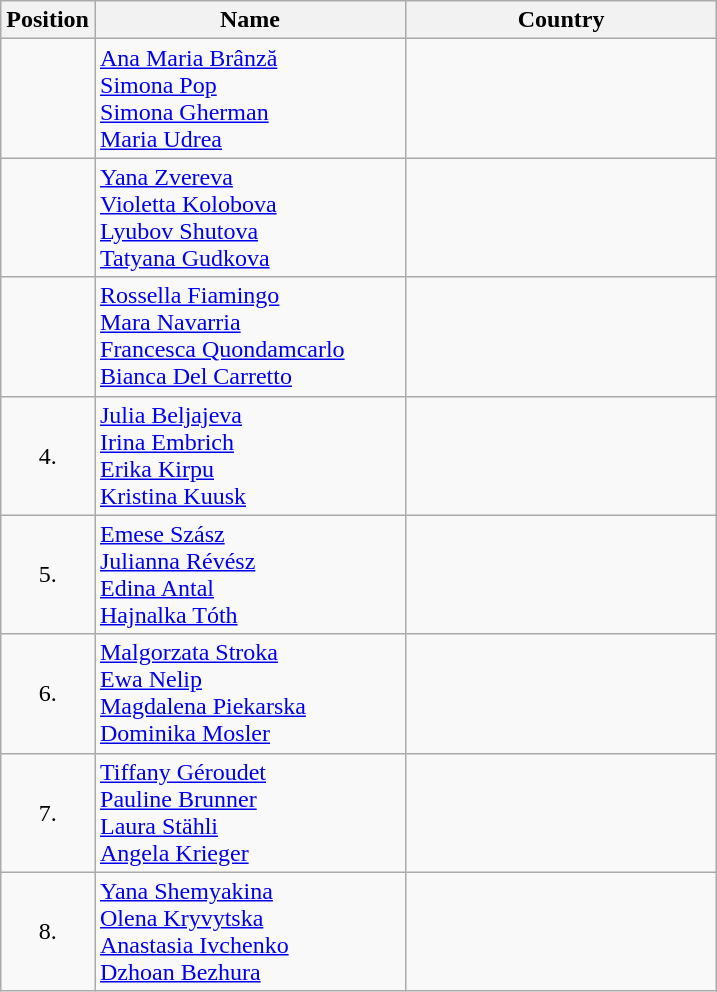<table class="wikitable">
<tr>
<th width="20">Position</th>
<th width="200">Name</th>
<th width="200">Country</th>
</tr>
<tr>
<td align="center"></td>
<td><a href='#'>Ana Maria Brânză</a><br><a href='#'>Simona Pop</a><br><a href='#'>Simona Gherman</a><br><a href='#'>Maria Udrea</a></td>
<td></td>
</tr>
<tr>
<td align="center"></td>
<td><a href='#'>Yana Zvereva</a><br><a href='#'>Violetta Kolobova</a><br><a href='#'>Lyubov Shutova</a><br><a href='#'>Tatyana Gudkova</a></td>
<td></td>
</tr>
<tr>
<td align="center"></td>
<td><a href='#'>Rossella Fiamingo</a><br><a href='#'>Mara Navarria</a><br><a href='#'>Francesca Quondamcarlo</a><br><a href='#'>Bianca Del Carretto</a></td>
<td></td>
</tr>
<tr>
<td align="center">4.</td>
<td><a href='#'>Julia Beljajeva</a><br><a href='#'>Irina Embrich</a><br><a href='#'>Erika Kirpu</a><br><a href='#'>Kristina Kuusk</a></td>
<td></td>
</tr>
<tr>
<td align="center">5.</td>
<td><a href='#'>Emese Szász</a><br><a href='#'>Julianna Révész</a><br><a href='#'>Edina Antal</a><br><a href='#'>Hajnalka Tóth</a></td>
<td></td>
</tr>
<tr>
<td align="center">6.</td>
<td><a href='#'>Malgorzata Stroka</a><br><a href='#'>Ewa Nelip</a><br><a href='#'>Magdalena Piekarska</a><br><a href='#'>Dominika Mosler</a></td>
<td></td>
</tr>
<tr>
<td align="center">7.</td>
<td><a href='#'>Tiffany Géroudet</a><br><a href='#'>Pauline Brunner</a><br><a href='#'>Laura Stähli</a><br><a href='#'>Angela Krieger</a></td>
<td></td>
</tr>
<tr>
<td align="center">8.</td>
<td><a href='#'>Yana Shemyakina</a><br><a href='#'>Olena Kryvytska</a><br><a href='#'>Anastasia Ivchenko</a><br><a href='#'>Dzhoan Bezhura</a></td>
<td></td>
</tr>
</table>
